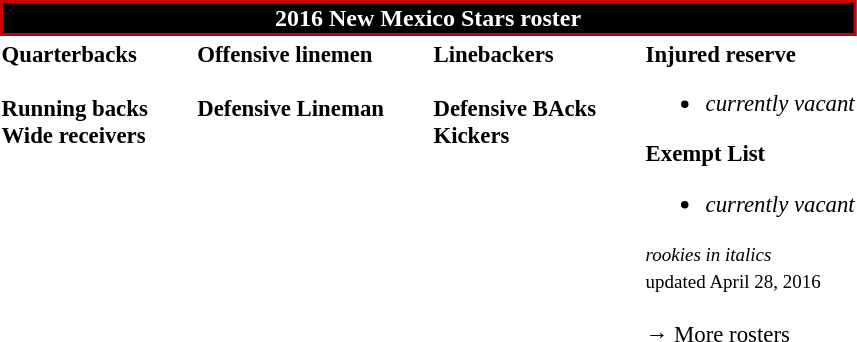<table class="toccolours" style="text-align: left;">
<tr>
<th colspan="7" style="background:#000000; border:2px solid #CD0000; color:white; text-align:center;"><strong>2016 New Mexico Stars roster</strong></th>
</tr>
<tr>
<td style="font-size: 95%;vertical-align:top;"><strong>Quarterbacks</strong><br>

<br><strong>Running backs</strong>


<br><strong>Wide receivers</strong>






</td>
<td style="width: 25px;"></td>
<td style="font-size: 95%;vertical-align:top;"><strong>Offensive linemen</strong><br>


<br><strong>Defensive Lineman</strong>



</td>
<td style="width: 25px;"></td>
<td style="font-size: 95%;vertical-align:top;"><strong>Linebackers</strong><br>
<br><strong>Defensive BAcks</strong>





<br><strong>Kickers</strong>
</td>
<td style="width: 25px;"></td>
<td style="font-size: 95%;vertical-align:top;"><strong>Injured reserve</strong><br><ul><li><em>currently vacant</em></li></ul><strong>Exempt List</strong><ul><li><em>currently vacant</em></li></ul><small><em>rookies in italics</em></small><br>
<small><span></span> updated April 28, 2016</small><br>
<br>→ More rosters</td>
</tr>
<tr>
</tr>
</table>
